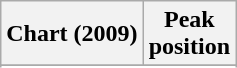<table class="wikitable sortable plainrowheaders" style="text-align:center;">
<tr>
<th>Chart (2009)</th>
<th>Peak<br>position</th>
</tr>
<tr>
</tr>
<tr>
</tr>
</table>
